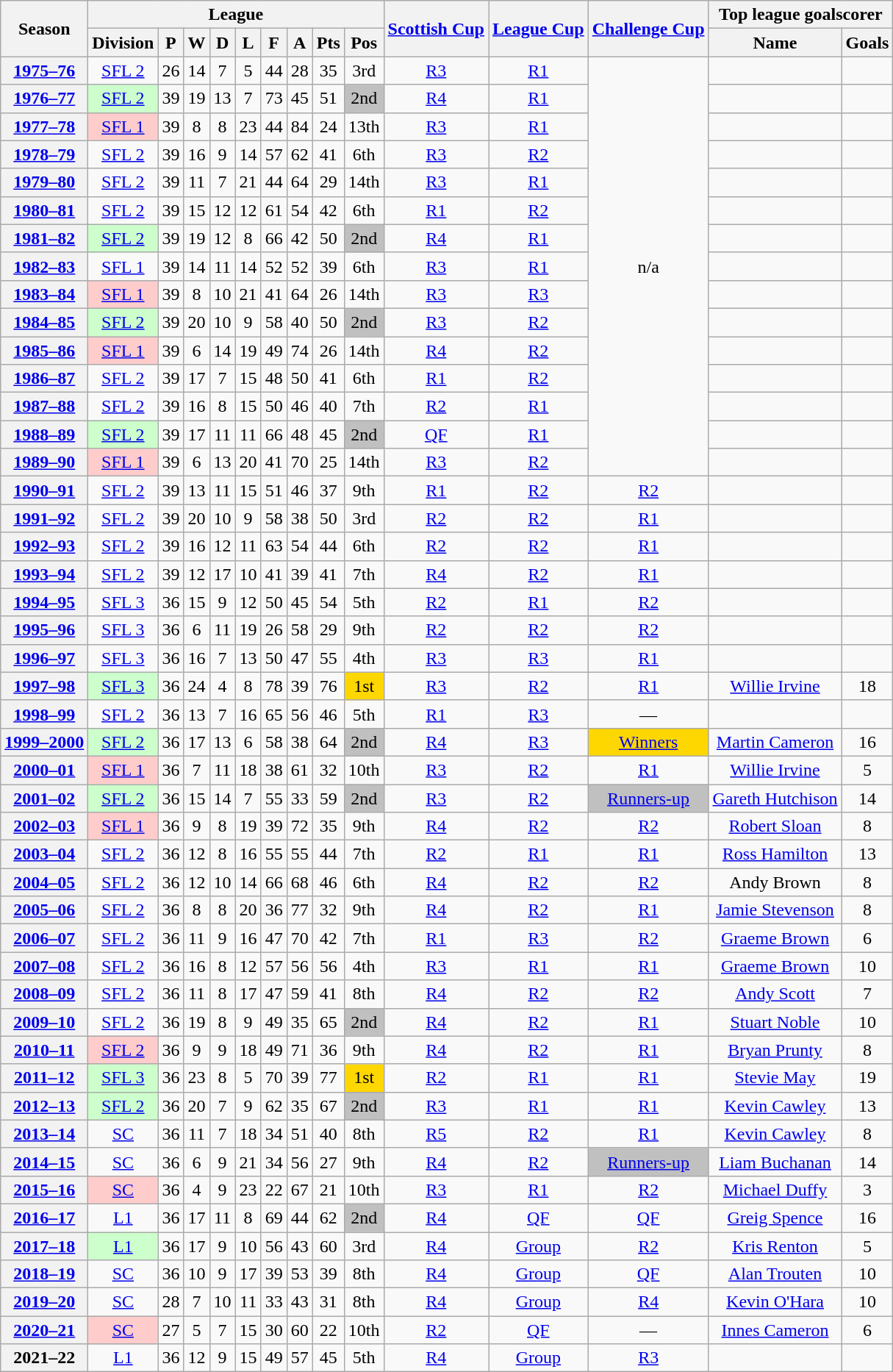<table class="wikitable" style="text-align: center">
<tr>
<th rowspan=2>Season</th>
<th colspan=9>League</th>
<th rowspan=2><a href='#'>Scottish Cup</a></th>
<th rowspan=2><a href='#'>League Cup</a></th>
<th rowspan=2><a href='#'>Challenge Cup</a></th>
<th colspan=2>Top league goalscorer</th>
</tr>
<tr>
<th>Division</th>
<th>P</th>
<th>W</th>
<th>D</th>
<th>L</th>
<th>F</th>
<th>A</th>
<th>Pts</th>
<th>Pos</th>
<th>Name</th>
<th>Goals</th>
</tr>
<tr>
<th scope=row><a href='#'>1975–76</a></th>
<td><a href='#'>SFL 2</a></td>
<td>26</td>
<td>14</td>
<td>7</td>
<td>5</td>
<td>44</td>
<td>28</td>
<td>35</td>
<td>3rd</td>
<td><a href='#'>R3</a></td>
<td><a href='#'>R1</a></td>
<td rowspan=15>n/a</td>
<td></td>
<td></td>
</tr>
<tr>
<th scope=row><a href='#'>1976–77</a></th>
<td bgcolor=ccffcc><a href='#'>SFL 2</a></td>
<td>39</td>
<td>19</td>
<td>13</td>
<td>7</td>
<td>73</td>
<td>45</td>
<td>51</td>
<td bgcolor=silver>2nd</td>
<td><a href='#'>R4</a></td>
<td><a href='#'>R1</a></td>
<td></td>
<td></td>
</tr>
<tr>
<th scope=row><a href='#'>1977–78</a></th>
<td bgcolor=ffcccc><a href='#'>SFL 1</a></td>
<td>39</td>
<td>8</td>
<td>8</td>
<td>23</td>
<td>44</td>
<td>84</td>
<td>24</td>
<td>13th</td>
<td><a href='#'>R3</a></td>
<td><a href='#'>R1</a></td>
<td></td>
<td></td>
</tr>
<tr>
<th scope=row><a href='#'>1978–79</a></th>
<td><a href='#'>SFL 2</a></td>
<td>39</td>
<td>16</td>
<td>9</td>
<td>14</td>
<td>57</td>
<td>62</td>
<td>41</td>
<td>6th</td>
<td><a href='#'>R3</a></td>
<td><a href='#'>R2</a></td>
<td></td>
<td></td>
</tr>
<tr>
<th scope=row><a href='#'>1979–80</a></th>
<td><a href='#'>SFL 2</a></td>
<td>39</td>
<td>11</td>
<td>7</td>
<td>21</td>
<td>44</td>
<td>64</td>
<td>29</td>
<td>14th</td>
<td><a href='#'>R3</a></td>
<td><a href='#'>R1</a></td>
<td></td>
<td></td>
</tr>
<tr>
<th scope=row><a href='#'>1980–81</a></th>
<td><a href='#'>SFL 2</a></td>
<td>39</td>
<td>15</td>
<td>12</td>
<td>12</td>
<td>61</td>
<td>54</td>
<td>42</td>
<td>6th</td>
<td><a href='#'>R1</a></td>
<td><a href='#'>R2</a></td>
<td></td>
<td></td>
</tr>
<tr>
<th scope=row><a href='#'>1981–82</a></th>
<td bgcolor=ccffcc><a href='#'>SFL 2</a></td>
<td>39</td>
<td>19</td>
<td>12</td>
<td>8</td>
<td>66</td>
<td>42</td>
<td>50</td>
<td bgcolor=silver>2nd</td>
<td><a href='#'>R4</a></td>
<td><a href='#'>R1</a></td>
<td></td>
<td></td>
</tr>
<tr>
<th scope=row><a href='#'>1982–83</a></th>
<td><a href='#'>SFL 1</a></td>
<td>39</td>
<td>14</td>
<td>11</td>
<td>14</td>
<td>52</td>
<td>52</td>
<td>39</td>
<td>6th</td>
<td><a href='#'>R3</a></td>
<td><a href='#'>R1</a></td>
<td></td>
<td></td>
</tr>
<tr>
<th scope=row><a href='#'>1983–84</a></th>
<td bgcolor=ffcccc><a href='#'>SFL 1</a></td>
<td>39</td>
<td>8</td>
<td>10</td>
<td>21</td>
<td>41</td>
<td>64</td>
<td>26</td>
<td>14th</td>
<td><a href='#'>R3</a></td>
<td><a href='#'>R3</a></td>
<td></td>
<td></td>
</tr>
<tr>
<th scope=row><a href='#'>1984–85</a></th>
<td bgcolor=ccffcc><a href='#'>SFL 2</a></td>
<td>39</td>
<td>20</td>
<td>10</td>
<td>9</td>
<td>58</td>
<td>40</td>
<td>50</td>
<td bgcolor=silver>2nd</td>
<td><a href='#'>R3</a></td>
<td><a href='#'>R2</a></td>
<td></td>
<td></td>
</tr>
<tr>
<th scope=row><a href='#'>1985–86</a></th>
<td bgcolor=ffcccc><a href='#'>SFL 1</a></td>
<td>39</td>
<td>6</td>
<td>14</td>
<td>19</td>
<td>49</td>
<td>74</td>
<td>26</td>
<td>14th</td>
<td><a href='#'>R4</a></td>
<td><a href='#'>R2</a></td>
<td></td>
<td></td>
</tr>
<tr>
<th scope=row><a href='#'>1986–87</a></th>
<td><a href='#'>SFL 2</a></td>
<td>39</td>
<td>17</td>
<td>7</td>
<td>15</td>
<td>48</td>
<td>50</td>
<td>41</td>
<td>6th</td>
<td><a href='#'>R1</a></td>
<td><a href='#'>R2</a></td>
<td></td>
<td></td>
</tr>
<tr>
<th scope=row><a href='#'>1987–88</a></th>
<td><a href='#'>SFL 2</a></td>
<td>39</td>
<td>16</td>
<td>8</td>
<td>15</td>
<td>50</td>
<td>46</td>
<td>40</td>
<td>7th</td>
<td><a href='#'>R2</a></td>
<td><a href='#'>R1</a></td>
<td></td>
<td></td>
</tr>
<tr>
<th scope=row><a href='#'>1988–89</a></th>
<td bgcolor=ccffcc><a href='#'>SFL 2</a></td>
<td>39</td>
<td>17</td>
<td>11</td>
<td>11</td>
<td>66</td>
<td>48</td>
<td>45</td>
<td bgcolor=silver>2nd</td>
<td><a href='#'>QF</a></td>
<td><a href='#'>R1</a></td>
<td></td>
<td></td>
</tr>
<tr>
<th scope=row><a href='#'>1989–90</a></th>
<td bgcolor=ffcccc><a href='#'>SFL 1</a></td>
<td>39</td>
<td>6</td>
<td>13</td>
<td>20</td>
<td>41</td>
<td>70</td>
<td>25</td>
<td>14th</td>
<td><a href='#'>R3</a></td>
<td><a href='#'>R2</a></td>
<td></td>
<td></td>
</tr>
<tr>
<th scope=row><a href='#'>1990–91</a></th>
<td><a href='#'>SFL 2</a></td>
<td>39</td>
<td>13</td>
<td>11</td>
<td>15</td>
<td>51</td>
<td>46</td>
<td>37</td>
<td>9th</td>
<td><a href='#'>R1</a></td>
<td><a href='#'>R2</a></td>
<td><a href='#'>R2</a></td>
<td></td>
<td></td>
</tr>
<tr>
<th scope=row><a href='#'>1991–92</a></th>
<td><a href='#'>SFL 2</a></td>
<td>39</td>
<td>20</td>
<td>10</td>
<td>9</td>
<td>58</td>
<td>38</td>
<td>50</td>
<td>3rd</td>
<td><a href='#'>R2</a></td>
<td><a href='#'>R2</a></td>
<td><a href='#'>R1</a></td>
<td></td>
<td></td>
</tr>
<tr>
<th scope=row><a href='#'>1992–93</a></th>
<td><a href='#'>SFL 2</a></td>
<td>39</td>
<td>16</td>
<td>12</td>
<td>11</td>
<td>63</td>
<td>54</td>
<td>44</td>
<td>6th</td>
<td><a href='#'>R2</a></td>
<td><a href='#'>R2</a></td>
<td><a href='#'>R1</a></td>
<td></td>
<td></td>
</tr>
<tr>
<th scope=row><a href='#'>1993–94</a></th>
<td><a href='#'>SFL 2</a><br></td>
<td>39</td>
<td>12</td>
<td>17</td>
<td>10</td>
<td>41</td>
<td>39</td>
<td>41</td>
<td>7th</td>
<td><a href='#'>R4</a></td>
<td><a href='#'>R2</a></td>
<td><a href='#'>R1</a></td>
<td></td>
<td></td>
</tr>
<tr>
<th scope=row><a href='#'>1994–95</a></th>
<td><a href='#'>SFL 3</a></td>
<td>36</td>
<td>15</td>
<td>9</td>
<td>12</td>
<td>50</td>
<td>45</td>
<td>54</td>
<td>5th</td>
<td><a href='#'>R2</a></td>
<td><a href='#'>R1</a></td>
<td><a href='#'>R2</a></td>
<td></td>
<td></td>
</tr>
<tr>
<th scope=row><a href='#'>1995–96</a></th>
<td><a href='#'>SFL 3</a></td>
<td>36</td>
<td>6</td>
<td>11</td>
<td>19</td>
<td>26</td>
<td>58</td>
<td>29</td>
<td>9th</td>
<td><a href='#'>R2</a></td>
<td><a href='#'>R2</a></td>
<td><a href='#'>R2</a></td>
<td></td>
<td></td>
</tr>
<tr>
<th scope=row><a href='#'>1996–97</a></th>
<td><a href='#'>SFL 3</a></td>
<td>36</td>
<td>16</td>
<td>7</td>
<td>13</td>
<td>50</td>
<td>47</td>
<td>55</td>
<td>4th</td>
<td><a href='#'>R3</a></td>
<td><a href='#'>R3</a></td>
<td><a href='#'>R1</a></td>
<td></td>
<td></td>
</tr>
<tr>
<th scope=row><a href='#'>1997–98</a></th>
<td bgcolor=ccffcc><a href='#'>SFL 3</a></td>
<td>36</td>
<td>24</td>
<td>4</td>
<td>8</td>
<td>78</td>
<td>39</td>
<td>76</td>
<td bgcolor=gold>1st</td>
<td><a href='#'>R3</a></td>
<td><a href='#'>R2</a></td>
<td><a href='#'>R1</a></td>
<td><a href='#'>Willie Irvine</a></td>
<td>18</td>
</tr>
<tr>
<th scope=row><a href='#'>1998–99</a></th>
<td><a href='#'>SFL 2</a></td>
<td>36</td>
<td>13</td>
<td>7</td>
<td>16</td>
<td>65</td>
<td>56</td>
<td>46</td>
<td>5th</td>
<td><a href='#'>R1</a></td>
<td><a href='#'>R3</a></td>
<td>—</td>
<td></td>
<td></td>
</tr>
<tr>
<th scope=row><a href='#'>1999–2000</a></th>
<td bgcolor=ccffcc><a href='#'>SFL 2</a></td>
<td>36</td>
<td>17</td>
<td>13</td>
<td>6</td>
<td>58</td>
<td>38</td>
<td>64</td>
<td bgcolor=silver>2nd</td>
<td><a href='#'>R4</a></td>
<td><a href='#'>R3</a></td>
<td bgcolor=gold><a href='#'>Winners</a></td>
<td><a href='#'>Martin Cameron</a></td>
<td>16</td>
</tr>
<tr>
<th scope=row><a href='#'>2000–01</a></th>
<td bgcolor=ffcccc><a href='#'>SFL 1</a></td>
<td>36</td>
<td>7</td>
<td>11</td>
<td>18</td>
<td>38</td>
<td>61</td>
<td>32</td>
<td>10th</td>
<td><a href='#'>R3</a></td>
<td><a href='#'>R2</a></td>
<td><a href='#'>R1</a></td>
<td><a href='#'>Willie Irvine</a></td>
<td>5</td>
</tr>
<tr>
<th scope=row><a href='#'>2001–02</a></th>
<td bgcolor=ccffcc><a href='#'>SFL 2</a></td>
<td>36</td>
<td>15</td>
<td>14</td>
<td>7</td>
<td>55</td>
<td>33</td>
<td>59</td>
<td bgcolor=silver>2nd</td>
<td><a href='#'>R3</a></td>
<td><a href='#'>R2</a></td>
<td bgcolor=silver><a href='#'>Runners-up</a></td>
<td><a href='#'>Gareth Hutchison</a></td>
<td>14</td>
</tr>
<tr>
<th scope=row><a href='#'>2002–03</a></th>
<td bgcolor=ffcccc><a href='#'>SFL 1</a></td>
<td>36</td>
<td>9</td>
<td>8</td>
<td>19</td>
<td>39</td>
<td>72</td>
<td>35</td>
<td>9th</td>
<td><a href='#'>R4</a></td>
<td><a href='#'>R2</a></td>
<td><a href='#'>R2</a></td>
<td><a href='#'>Robert Sloan</a></td>
<td>8</td>
</tr>
<tr>
<th scope=row><a href='#'>2003–04</a></th>
<td><a href='#'>SFL 2</a></td>
<td>36</td>
<td>12</td>
<td>8</td>
<td>16</td>
<td>55</td>
<td>55</td>
<td>44</td>
<td>7th</td>
<td><a href='#'>R2</a></td>
<td><a href='#'>R1</a></td>
<td><a href='#'>R1</a></td>
<td><a href='#'>Ross Hamilton</a></td>
<td>13</td>
</tr>
<tr>
<th scope=row><a href='#'>2004–05</a></th>
<td><a href='#'>SFL 2</a></td>
<td>36</td>
<td>12</td>
<td>10</td>
<td>14</td>
<td>66</td>
<td>68</td>
<td>46</td>
<td>6th</td>
<td><a href='#'>R4</a></td>
<td><a href='#'>R2</a></td>
<td><a href='#'>R2</a></td>
<td>Andy Brown</td>
<td>8</td>
</tr>
<tr>
<th scope=row><a href='#'>2005–06</a></th>
<td><a href='#'>SFL 2</a></td>
<td>36</td>
<td>8</td>
<td>8</td>
<td>20</td>
<td>36</td>
<td>77</td>
<td>32</td>
<td>9th</td>
<td><a href='#'>R4</a></td>
<td><a href='#'>R2</a></td>
<td><a href='#'>R1</a></td>
<td><a href='#'>Jamie Stevenson</a></td>
<td>8</td>
</tr>
<tr>
<th scope=row><a href='#'>2006–07</a></th>
<td><a href='#'>SFL 2</a></td>
<td>36</td>
<td>11</td>
<td>9</td>
<td>16</td>
<td>47</td>
<td>70</td>
<td>42</td>
<td>7th</td>
<td><a href='#'>R1</a></td>
<td><a href='#'>R3</a></td>
<td><a href='#'>R2</a></td>
<td><a href='#'>Graeme Brown</a></td>
<td>6</td>
</tr>
<tr>
<th scope=row><a href='#'>2007–08</a></th>
<td><a href='#'>SFL 2</a></td>
<td>36</td>
<td>16</td>
<td>8</td>
<td>12</td>
<td>57</td>
<td>56</td>
<td>56</td>
<td>4th</td>
<td><a href='#'>R3</a></td>
<td><a href='#'>R1</a></td>
<td><a href='#'>R1</a></td>
<td><a href='#'>Graeme Brown</a></td>
<td>10</td>
</tr>
<tr>
<th scope=row><a href='#'>2008–09</a></th>
<td><a href='#'>SFL 2</a></td>
<td>36</td>
<td>11</td>
<td>8</td>
<td>17</td>
<td>47</td>
<td>59</td>
<td>41</td>
<td>8th</td>
<td><a href='#'>R4</a></td>
<td><a href='#'>R2</a></td>
<td><a href='#'>R2</a></td>
<td><a href='#'>Andy Scott</a></td>
<td>7</td>
</tr>
<tr>
<th scope=row><a href='#'>2009–10</a></th>
<td><a href='#'>SFL 2</a></td>
<td>36</td>
<td>19</td>
<td>8</td>
<td>9</td>
<td>49</td>
<td>35</td>
<td>65</td>
<td bgcolor=silver>2nd</td>
<td><a href='#'>R4</a></td>
<td><a href='#'>R2</a></td>
<td><a href='#'>R1</a></td>
<td><a href='#'>Stuart Noble</a></td>
<td>10</td>
</tr>
<tr>
<th scope=row><a href='#'>2010–11</a></th>
<td bgcolor=ffcccc><a href='#'>SFL 2</a></td>
<td>36</td>
<td>9</td>
<td>9</td>
<td>18</td>
<td>49</td>
<td>71</td>
<td>36</td>
<td>9th</td>
<td><a href='#'>R4</a></td>
<td><a href='#'>R2</a></td>
<td><a href='#'>R1</a></td>
<td><a href='#'>Bryan Prunty</a></td>
<td>8</td>
</tr>
<tr>
<th scope=row><a href='#'>2011–12</a></th>
<td bgcolor=ccffcc align="center"><a href='#'>SFL 3</a></td>
<td>36</td>
<td>23</td>
<td>8</td>
<td>5</td>
<td>70</td>
<td>39</td>
<td>77</td>
<td bgcolor=gold align="center">1st</td>
<td><a href='#'>R2</a></td>
<td><a href='#'>R1</a></td>
<td><a href='#'>R1</a></td>
<td><a href='#'>Stevie May</a></td>
<td>19</td>
</tr>
<tr>
<th scope=row><a href='#'>2012–13</a></th>
<td bgcolor=ccffcc align="center"><a href='#'>SFL 2</a></td>
<td>36</td>
<td>20</td>
<td>7</td>
<td>9</td>
<td>62</td>
<td>35</td>
<td>67</td>
<td bgcolor=silver align="center">2nd</td>
<td><a href='#'>R3</a></td>
<td><a href='#'>R1</a></td>
<td><a href='#'>R1</a></td>
<td><a href='#'>Kevin Cawley</a></td>
<td>13</td>
</tr>
<tr>
<th scope=row><a href='#'>2013–14</a></th>
<td align="center"><a href='#'>SC</a></td>
<td>36</td>
<td>11</td>
<td>7</td>
<td>18</td>
<td>34</td>
<td>51</td>
<td>40</td>
<td>8th</td>
<td><a href='#'>R5</a></td>
<td><a href='#'>R2</a></td>
<td><a href='#'>R1</a></td>
<td><a href='#'>Kevin Cawley</a></td>
<td>8</td>
</tr>
<tr>
<th scope=row><a href='#'>2014–15</a></th>
<td align="center"><a href='#'>SC</a></td>
<td>36</td>
<td>6</td>
<td>9</td>
<td>21</td>
<td>34</td>
<td>56</td>
<td>27</td>
<td>9th</td>
<td><a href='#'>R4</a></td>
<td><a href='#'>R2</a></td>
<td bgcolor=silver><a href='#'>Runners-up</a></td>
<td><a href='#'>Liam Buchanan</a></td>
<td>14</td>
</tr>
<tr>
<th scope=row><a href='#'>2015–16</a></th>
<td bgcolor=ffcccc align= "center"><a href='#'>SC</a></td>
<td>36</td>
<td>4</td>
<td>9</td>
<td>23</td>
<td>22</td>
<td>67</td>
<td>21</td>
<td align="center">10th</td>
<td><a href='#'>R3</a></td>
<td><a href='#'>R1</a></td>
<td><a href='#'>R2</a></td>
<td><a href='#'>Michael Duffy</a></td>
<td>3</td>
</tr>
<tr>
<th scope=row><a href='#'>2016–17</a></th>
<td align= "center"><a href='#'>L1</a></td>
<td>36</td>
<td>17</td>
<td>11</td>
<td>8</td>
<td>69</td>
<td>44</td>
<td>62</td>
<td bgcolor=silver>2nd</td>
<td><a href='#'>R4</a></td>
<td><a href='#'>QF</a></td>
<td><a href='#'>QF</a></td>
<td><a href='#'>Greig Spence</a></td>
<td>16</td>
</tr>
<tr>
<th scope=row><a href='#'>2017–18</a></th>
<td bgcolor=ccffcc align="center"><a href='#'>L1</a></td>
<td>36</td>
<td>17</td>
<td>9</td>
<td>10</td>
<td>56</td>
<td>43</td>
<td>60</td>
<td align="center">3rd</td>
<td><a href='#'>R4</a></td>
<td><a href='#'>Group</a></td>
<td><a href='#'>R2</a></td>
<td><a href='#'>Kris Renton</a></td>
<td>5</td>
</tr>
<tr>
<th scope=row><a href='#'>2018–19</a></th>
<td><a href='#'>SC</a></td>
<td>36</td>
<td>10</td>
<td>9</td>
<td>17</td>
<td>39</td>
<td>53</td>
<td>39</td>
<td>8th</td>
<td><a href='#'>R4</a></td>
<td><a href='#'>Group</a></td>
<td><a href='#'>QF</a></td>
<td><a href='#'>Alan Trouten</a></td>
<td>10</td>
</tr>
<tr>
<th scope=row><a href='#'>2019–20</a></th>
<td><a href='#'>SC</a></td>
<td>28</td>
<td>7</td>
<td>10</td>
<td>11</td>
<td>33</td>
<td>43</td>
<td>31</td>
<td>8th</td>
<td><a href='#'>R4</a></td>
<td><a href='#'>Group</a></td>
<td><a href='#'>R4</a></td>
<td><a href='#'>Kevin O'Hara</a></td>
<td>10</td>
</tr>
<tr>
<th scope=row><a href='#'>2020–21</a></th>
<td bgcolor=ffcccc align= "center"><a href='#'>SC</a></td>
<td>27</td>
<td>5</td>
<td>7</td>
<td>15</td>
<td>30</td>
<td>60</td>
<td>22</td>
<td>10th</td>
<td><a href='#'>R2</a></td>
<td><a href='#'>QF</a></td>
<td>—</td>
<td><a href='#'>Innes Cameron</a></td>
<td>6</td>
</tr>
<tr>
<th scope=row>2021–22</th>
<td><a href='#'>L1</a></td>
<td>36</td>
<td>12</td>
<td>9</td>
<td>15</td>
<td>49</td>
<td>57</td>
<td>45</td>
<td>5th</td>
<td><a href='#'>R4</a></td>
<td><a href='#'>Group</a></td>
<td><a href='#'>R3</a></td>
<td></td>
<td></td>
</tr>
</table>
